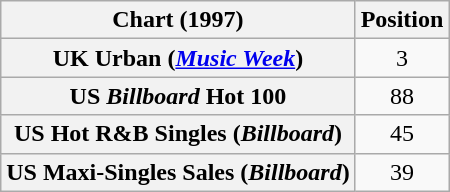<table class="wikitable sortable plainrowheaders" style="text-align:center">
<tr>
<th>Chart (1997)</th>
<th>Position</th>
</tr>
<tr>
<th scope="row">UK Urban (<em><a href='#'>Music Week</a></em>)</th>
<td>3</td>
</tr>
<tr>
<th scope="row">US <em>Billboard</em> Hot 100</th>
<td>88</td>
</tr>
<tr>
<th scope="row">US Hot R&B Singles (<em>Billboard</em>)</th>
<td>45</td>
</tr>
<tr>
<th scope="row">US Maxi-Singles Sales (<em>Billboard</em>)</th>
<td>39</td>
</tr>
</table>
